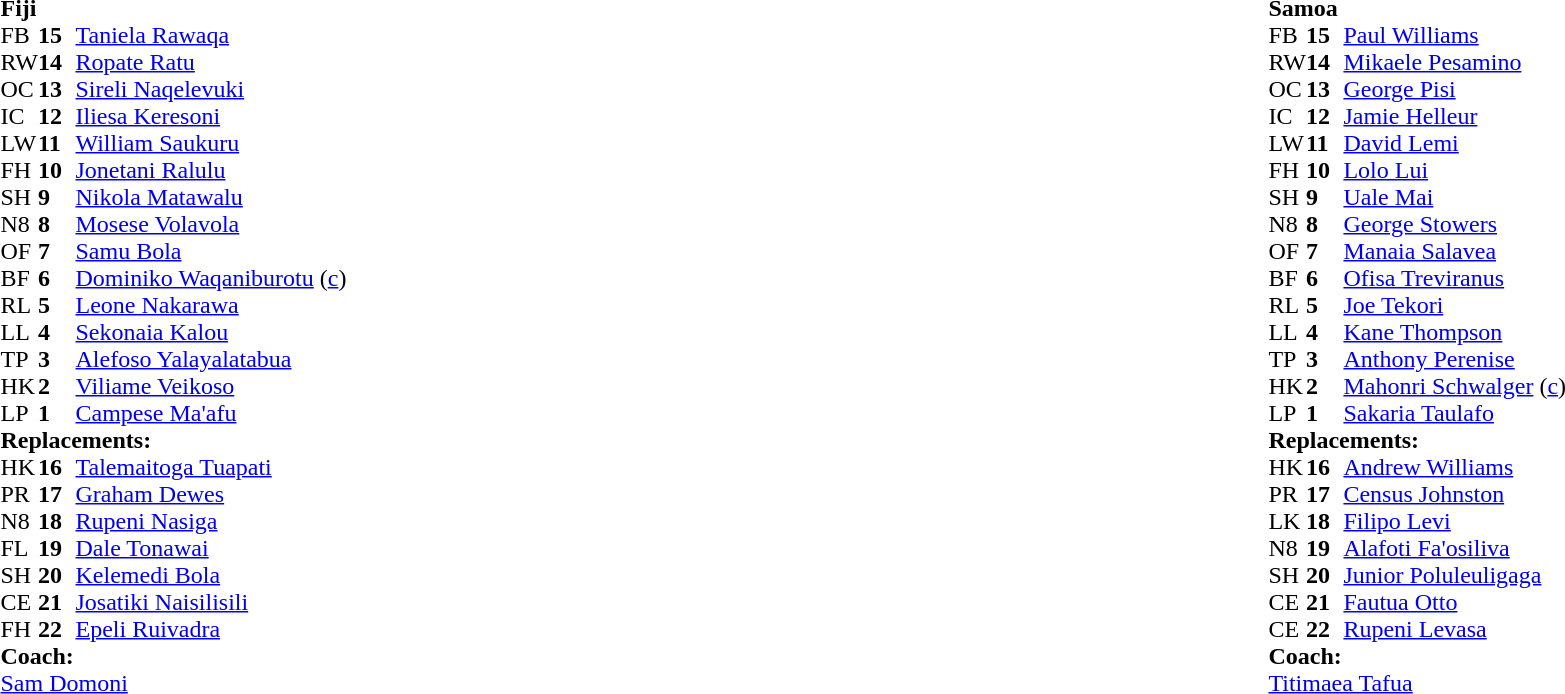<table style="width:100%;">
<tr>
<td style="vertical-align:top; width:50%;"><br><table style="font-size: 100%" cellspacing="0" cellpadding="0">
<tr>
<td colspan="4"><strong>Fiji</strong></td>
</tr>
<tr>
<th width="25"></th>
<th width="25"></th>
</tr>
<tr>
<td>FB</td>
<td><strong>15</strong></td>
<td><a href='#'>Taniela Rawaqa</a></td>
</tr>
<tr>
<td>RW</td>
<td><strong>14</strong></td>
<td><a href='#'>Ropate Ratu</a></td>
</tr>
<tr>
<td>OC</td>
<td><strong>13</strong></td>
<td><a href='#'>Sireli Naqelevuki</a></td>
</tr>
<tr>
<td>IC</td>
<td><strong>12</strong></td>
<td><a href='#'>Iliesa Keresoni</a></td>
<td></td>
</tr>
<tr>
<td>LW</td>
<td><strong>11</strong></td>
<td><a href='#'>William Saukuru</a></td>
</tr>
<tr>
<td>FH</td>
<td><strong>10</strong></td>
<td><a href='#'>Jonetani Ralulu</a></td>
<td></td>
</tr>
<tr>
<td>SH</td>
<td><strong>9</strong></td>
<td><a href='#'>Nikola Matawalu</a></td>
<td></td>
</tr>
<tr>
<td>N8</td>
<td><strong>8</strong></td>
<td><a href='#'>Mosese Volavola</a></td>
<td></td>
</tr>
<tr>
<td>OF</td>
<td><strong>7</strong></td>
<td><a href='#'>Samu Bola</a></td>
<td></td>
</tr>
<tr>
<td>BF</td>
<td><strong>6</strong></td>
<td><a href='#'>Dominiko Waqaniburotu</a> (<a href='#'>c</a>)</td>
</tr>
<tr>
<td>RL</td>
<td><strong>5</strong></td>
<td><a href='#'>Leone Nakarawa</a></td>
</tr>
<tr>
<td>LL</td>
<td><strong>4</strong></td>
<td><a href='#'>Sekonaia Kalou</a></td>
</tr>
<tr>
<td>TP</td>
<td><strong>3</strong></td>
<td><a href='#'>Alefoso Yalayalatabua</a></td>
</tr>
<tr>
<td>HK</td>
<td><strong>2</strong></td>
<td><a href='#'>Viliame Veikoso</a></td>
<td></td>
</tr>
<tr>
<td>LP</td>
<td><strong>1</strong></td>
<td><a href='#'>Campese Ma'afu</a></td>
<td></td>
</tr>
<tr>
<td colspan=3><strong>Replacements:</strong></td>
</tr>
<tr>
<td>HK</td>
<td><strong>16</strong></td>
<td><a href='#'>Talemaitoga Tuapati</a></td>
<td></td>
</tr>
<tr>
<td>PR</td>
<td><strong>17</strong></td>
<td><a href='#'>Graham Dewes</a></td>
<td></td>
</tr>
<tr>
<td>N8</td>
<td><strong>18</strong></td>
<td><a href='#'>Rupeni Nasiga</a></td>
<td> </td>
</tr>
<tr>
<td>FL</td>
<td><strong>19</strong></td>
<td><a href='#'>Dale Tonawai</a></td>
<td></td>
</tr>
<tr>
<td>SH</td>
<td><strong>20</strong></td>
<td><a href='#'>Kelemedi Bola</a></td>
<td></td>
</tr>
<tr>
<td>CE</td>
<td><strong>21</strong></td>
<td><a href='#'>Josatiki Naisilisili</a></td>
<td></td>
</tr>
<tr>
<td>FH</td>
<td><strong>22</strong></td>
<td><a href='#'>Epeli Ruivadra</a></td>
<td></td>
</tr>
<tr>
<td colspan=3><strong>Coach:</strong></td>
</tr>
<tr>
<td colspan="4"> <a href='#'>Sam Domoni</a></td>
</tr>
</table>
</td>
<td style="vertical-align:top; width:50%;"><br><table cellspacing="0" cellpadding="0" style="font-size:100%; margin:auto;">
<tr>
<td colspan="4"><strong>Samoa</strong></td>
</tr>
<tr>
<th width="25"></th>
<th width="25"></th>
</tr>
<tr>
<td>FB</td>
<td><strong>15</strong></td>
<td><a href='#'>Paul Williams</a></td>
</tr>
<tr>
<td>RW</td>
<td><strong>14</strong></td>
<td><a href='#'>Mikaele Pesamino</a></td>
</tr>
<tr>
<td>OC</td>
<td><strong>13</strong></td>
<td><a href='#'>George Pisi</a></td>
<td></td>
</tr>
<tr>
<td>IC</td>
<td><strong>12</strong></td>
<td><a href='#'>Jamie Helleur</a></td>
<td></td>
</tr>
<tr>
<td>LW</td>
<td><strong>11</strong></td>
<td><a href='#'>David Lemi</a></td>
</tr>
<tr>
<td>FH</td>
<td><strong>10</strong></td>
<td><a href='#'>Lolo Lui</a></td>
</tr>
<tr>
<td>SH</td>
<td><strong>9</strong></td>
<td><a href='#'>Uale Mai</a></td>
</tr>
<tr>
<td>N8</td>
<td><strong>8</strong></td>
<td><a href='#'>George Stowers</a></td>
<td></td>
</tr>
<tr>
<td>OF</td>
<td><strong>7</strong></td>
<td><a href='#'>Manaia Salavea</a></td>
<td></td>
</tr>
<tr>
<td>BF</td>
<td><strong>6</strong></td>
<td><a href='#'>Ofisa Treviranus</a></td>
</tr>
<tr>
<td>RL</td>
<td><strong>5</strong></td>
<td><a href='#'>Joe Tekori</a></td>
<td></td>
</tr>
<tr>
<td>LL</td>
<td><strong>4</strong></td>
<td><a href='#'>Kane Thompson</a></td>
</tr>
<tr>
<td>TP</td>
<td><strong>3</strong></td>
<td><a href='#'>Anthony Perenise</a></td>
<td></td>
</tr>
<tr>
<td>HK</td>
<td><strong>2</strong></td>
<td><a href='#'>Mahonri Schwalger</a> (<a href='#'>c</a>)</td>
</tr>
<tr>
<td>LP</td>
<td><strong>1</strong></td>
<td><a href='#'>Sakaria Taulafo</a></td>
</tr>
<tr>
<td colspan=3><strong>Replacements:</strong></td>
</tr>
<tr>
<td>HK</td>
<td><strong>16</strong></td>
<td><a href='#'>Andrew Williams</a></td>
</tr>
<tr>
<td>PR</td>
<td><strong>17</strong></td>
<td><a href='#'>Census Johnston</a></td>
<td></td>
</tr>
<tr>
<td>LK</td>
<td><strong>18</strong></td>
<td><a href='#'>Filipo Levi</a></td>
<td></td>
</tr>
<tr>
<td>N8</td>
<td><strong>19</strong></td>
<td><a href='#'>Alafoti Fa'osiliva</a></td>
<td></td>
</tr>
<tr>
<td>SH</td>
<td><strong>20</strong></td>
<td><a href='#'>Junior Poluleuligaga</a></td>
</tr>
<tr>
<td>CE</td>
<td><strong>21</strong></td>
<td><a href='#'>Fautua Otto</a></td>
<td></td>
</tr>
<tr>
<td>CE</td>
<td><strong>22</strong></td>
<td><a href='#'>Rupeni Levasa</a></td>
<td></td>
</tr>
<tr>
<td colspan=3><strong>Coach:</strong></td>
</tr>
<tr>
<td colspan="4"> <a href='#'>Titimaea Tafua</a></td>
</tr>
</table>
</td>
</tr>
</table>
